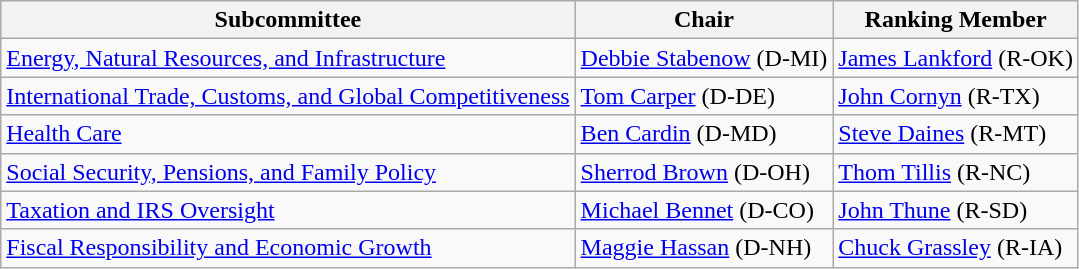<table class=wikitable>
<tr>
<th>Subcommittee</th>
<th>Chair</th>
<th>Ranking Member</th>
</tr>
<tr>
<td><a href='#'>Energy, Natural Resources, and Infrastructure</a></td>
<td><a href='#'>Debbie Stabenow</a> (D-MI)</td>
<td><a href='#'>James Lankford</a> (R-OK)</td>
</tr>
<tr>
<td><a href='#'>International Trade, Customs, and Global Competitiveness</a></td>
<td><a href='#'>Tom Carper</a> (D-DE)</td>
<td><a href='#'>John Cornyn</a> (R-TX)</td>
</tr>
<tr>
<td><a href='#'>Health Care</a></td>
<td><a href='#'>Ben Cardin</a> (D-MD)</td>
<td><a href='#'>Steve Daines</a> (R-MT)</td>
</tr>
<tr>
<td><a href='#'>Social Security, Pensions, and Family Policy</a></td>
<td><a href='#'>Sherrod Brown</a> (D-OH)</td>
<td><a href='#'>Thom Tillis</a> (R-NC)</td>
</tr>
<tr>
<td><a href='#'>Taxation and IRS Oversight</a></td>
<td><a href='#'>Michael Bennet</a> (D-CO)</td>
<td><a href='#'>John Thune</a> (R-SD)</td>
</tr>
<tr>
<td><a href='#'>Fiscal Responsibility and Economic Growth</a></td>
<td><a href='#'>Maggie Hassan</a> (D-NH)</td>
<td><a href='#'>Chuck Grassley</a> (R-IA)</td>
</tr>
</table>
